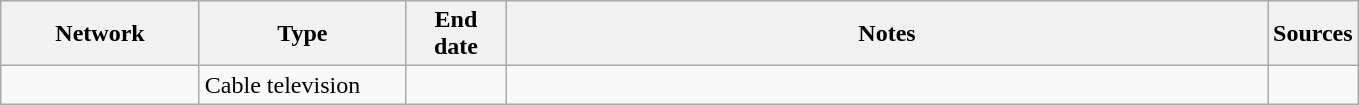<table class="wikitable">
<tr>
<th style="text-align:center; width:125px">Network</th>
<th style="text-align:center; width:130px">Type</th>
<th style="text-align:center; width:60px">End date</th>
<th style="text-align:center; width:500px">Notes</th>
<th style="text-align:center; width:30px">Sources</th>
</tr>
<tr>
<td><a href='#'></a></td>
<td>Cable television</td>
<td></td>
<td></td>
<td></td>
</tr>
</table>
